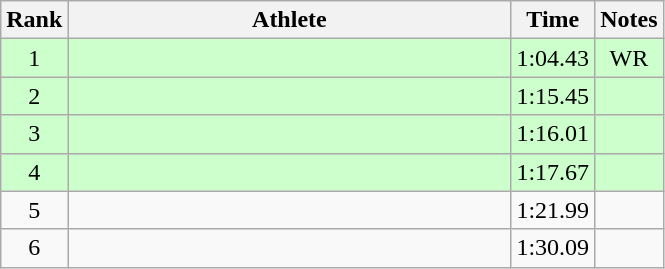<table class="wikitable" style="text-align:center">
<tr>
<th>Rank</th>
<th Style="width:18em">Athlete</th>
<th>Time</th>
<th>Notes</th>
</tr>
<tr style="background:#cfc">
<td>1</td>
<td style="text-align:left"></td>
<td>1:04.43</td>
<td>WR</td>
</tr>
<tr style="background:#cfc">
<td>2</td>
<td style="text-align:left"></td>
<td>1:15.45</td>
<td></td>
</tr>
<tr style="background:#cfc">
<td>3</td>
<td style="text-align:left"></td>
<td>1:16.01</td>
<td></td>
</tr>
<tr style="background:#cfc">
<td>4</td>
<td style="text-align:left"></td>
<td>1:17.67</td>
<td></td>
</tr>
<tr>
<td>5</td>
<td style="text-align:left"></td>
<td>1:21.99</td>
<td></td>
</tr>
<tr>
<td>6</td>
<td style="text-align:left"></td>
<td>1:30.09</td>
<td></td>
</tr>
</table>
